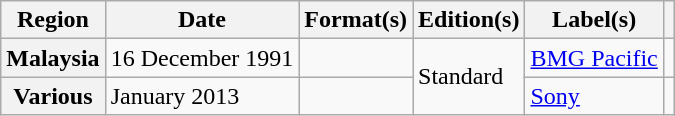<table class="wikitable plainrowheaders">
<tr>
<th scope="col">Region</th>
<th scope="col">Date</th>
<th scope="col">Format(s)</th>
<th scope="col">Edition(s)</th>
<th scope="col">Label(s)</th>
<th scope="col"></th>
</tr>
<tr>
<th scope="row">Malaysia</th>
<td>16 December 1991</td>
<td></td>
<td rowspan="2">Standard</td>
<td><a href='#'>BMG Pacific</a></td>
<td align="center"></td>
</tr>
<tr>
<th scope="row">Various</th>
<td>January 2013</td>
<td></td>
<td><a href='#'>Sony</a></td>
<td align="center"></td>
</tr>
</table>
